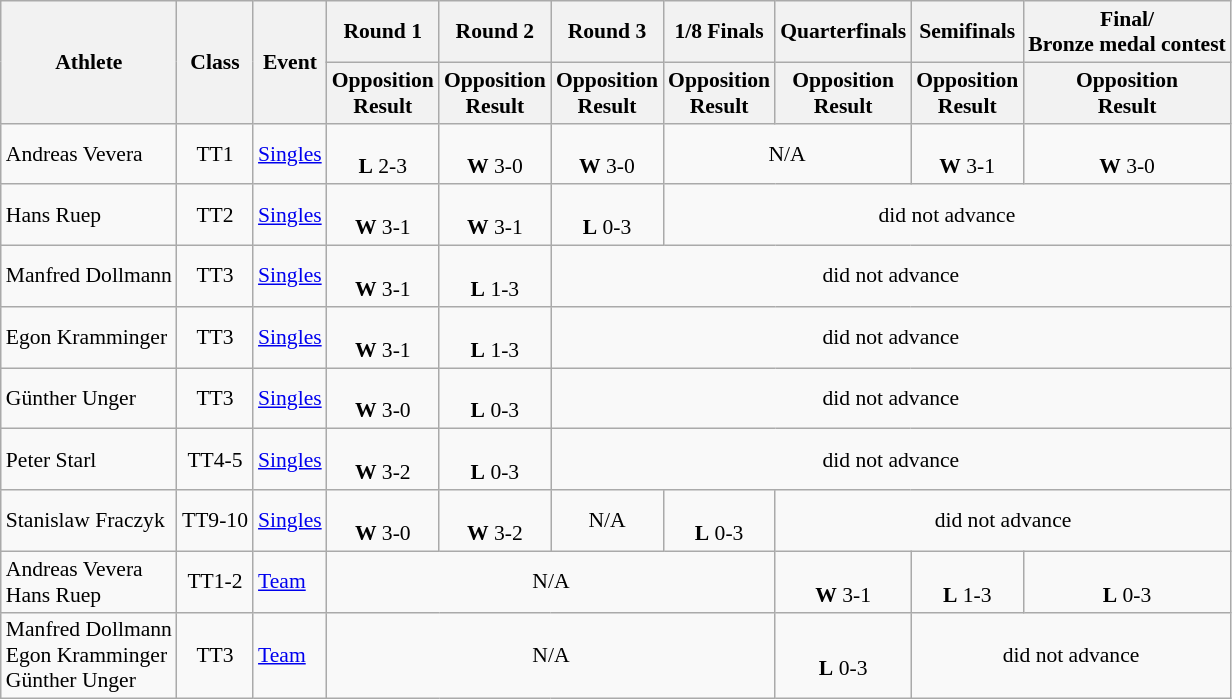<table class="wikitable" style="font-size:90%">
<tr>
<th rowspan="2">Athlete</th>
<th rowspan="2">Class</th>
<th rowspan="2">Event</th>
<th>Round 1</th>
<th>Round 2</th>
<th>Round 3</th>
<th>1/8 Finals</th>
<th>Quarterfinals</th>
<th>Semifinals</th>
<th>Final/<br>Bronze medal contest</th>
</tr>
<tr>
<th>Opposition<br>Result</th>
<th>Opposition<br>Result</th>
<th>Opposition<br>Result</th>
<th>Opposition<br>Result</th>
<th>Opposition<br>Result</th>
<th>Opposition<br>Result</th>
<th>Opposition<br>Result</th>
</tr>
<tr>
<td>Andreas Vevera</td>
<td align="center">TT1</td>
<td><a href='#'>Singles</a></td>
<td align="center"><br><strong>L</strong> 2-3</td>
<td align="center"><br><strong>W</strong> 3-0</td>
<td align="center"><br><strong>W</strong> 3-0</td>
<td align="center" colspan="2">N/A</td>
<td align="center"><br><strong>W</strong> 3-1</td>
<td align="center"><br><strong>W</strong> 3-0 </td>
</tr>
<tr>
<td>Hans Ruep</td>
<td align="center">TT2</td>
<td><a href='#'>Singles</a></td>
<td align="center"><br><strong>W</strong> 3-1</td>
<td align="center"><br><strong>W</strong> 3-1</td>
<td align="center"><br><strong>L</strong> 0-3</td>
<td align="center" colspan="4">did not advance</td>
</tr>
<tr>
<td>Manfred Dollmann</td>
<td align="center">TT3</td>
<td><a href='#'>Singles</a></td>
<td align="center"><br><strong>W</strong> 3-1</td>
<td align="center"><br><strong>L</strong> 1-3</td>
<td align="center" colspan="5">did not advance</td>
</tr>
<tr>
<td>Egon Kramminger</td>
<td align="center">TT3</td>
<td><a href='#'>Singles</a></td>
<td align="center"><br><strong>W</strong> 3-1</td>
<td align="center"><br><strong>L</strong> 1-3</td>
<td align="center" colspan="5">did not advance</td>
</tr>
<tr>
<td>Günther Unger</td>
<td align="center">TT3</td>
<td><a href='#'>Singles</a></td>
<td align="center"><br><strong>W</strong> 3-0</td>
<td align="center"><br><strong>L</strong> 0-3</td>
<td align="center" colspan="5">did not advance</td>
</tr>
<tr>
<td>Peter Starl</td>
<td align="center">TT4-5</td>
<td><a href='#'>Singles</a></td>
<td align="center"><br><strong>W</strong> 3-2</td>
<td align="center"><br><strong>L</strong> 0-3</td>
<td align="center" colspan="5">did not advance</td>
</tr>
<tr>
<td>Stanislaw Fraczyk</td>
<td align="center">TT9-10</td>
<td><a href='#'>Singles</a></td>
<td align="center"><br><strong>W</strong> 3-0</td>
<td align="center"><br><strong>W</strong> 3-2</td>
<td align="center">N/A</td>
<td align="center"><br><strong>L</strong> 0-3</td>
<td align="center" colspan="3">did not advance</td>
</tr>
<tr>
<td>Andreas Vevera<br>Hans Ruep</td>
<td align="center">TT1-2</td>
<td><a href='#'>Team</a></td>
<td align="center" colspan="4">N/A</td>
<td align="center"><br><strong>W</strong> 3-1</td>
<td align="center"><br><strong>L</strong> 1-3</td>
<td align="center"><br><strong>L</strong> 0-3</td>
</tr>
<tr>
<td>Manfred Dollmann<br>Egon Kramminger<br>Günther Unger</td>
<td align="center">TT3</td>
<td><a href='#'>Team</a></td>
<td align="center" colspan="4">N/A</td>
<td align="center"><br><strong>L</strong> 0-3</td>
<td align="center" colspan="2">did not advance</td>
</tr>
</table>
